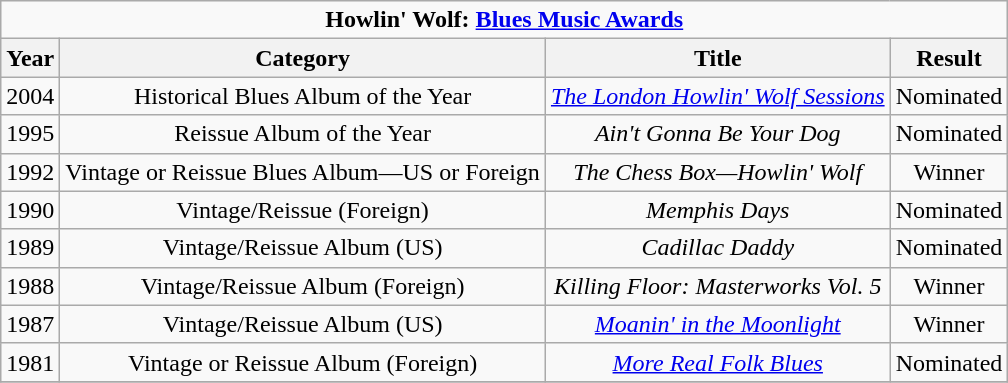<table class=wikitable>
<tr>
<td colspan=5 align=center><strong>Howlin' Wolf: <a href='#'>Blues Music Awards</a></strong></td>
</tr>
<tr>
<th>Year</th>
<th>Category</th>
<th>Title</th>
<th>Result</th>
</tr>
<tr align=center>
<td>2004</td>
<td>Historical Blues Album of the Year</td>
<td><em><a href='#'>The London Howlin' Wolf Sessions</a></em></td>
<td>Nominated</td>
</tr>
<tr align=center>
<td>1995</td>
<td>Reissue Album of the Year</td>
<td><em>Ain't Gonna Be Your Dog</em></td>
<td>Nominated</td>
</tr>
<tr align=center>
<td>1992</td>
<td>Vintage or Reissue Blues Album—US or Foreign</td>
<td><em>The Chess Box—Howlin' Wolf</em></td>
<td>Winner</td>
</tr>
<tr align=center>
<td>1990</td>
<td>Vintage/Reissue (Foreign)</td>
<td><em>Memphis Days</em></td>
<td>Nominated</td>
</tr>
<tr align=center>
<td>1989</td>
<td>Vintage/Reissue Album (US)</td>
<td><em>Cadillac Daddy</em></td>
<td>Nominated</td>
</tr>
<tr align=center>
<td>1988</td>
<td>Vintage/Reissue Album (Foreign)</td>
<td><em>Killing Floor: Masterworks Vol. 5</em></td>
<td>Winner</td>
</tr>
<tr align=center>
<td>1987</td>
<td>Vintage/Reissue Album (US)</td>
<td><em><a href='#'>Moanin' in the Moonlight</a></em></td>
<td>Winner</td>
</tr>
<tr align=center>
<td>1981</td>
<td>Vintage or Reissue Album (Foreign)</td>
<td><em><a href='#'>More Real Folk Blues</a></em></td>
<td>Nominated</td>
</tr>
<tr align=center>
</tr>
</table>
